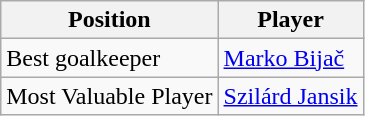<table class="wikitable">
<tr>
<th>Position</th>
<th>Player</th>
</tr>
<tr>
<td>Best goalkeeper</td>
<td> <a href='#'>Marko Bijač</a></td>
</tr>
<tr>
<td>Most Valuable Player</td>
<td> <a href='#'>Szilárd Jansik</a></td>
</tr>
</table>
